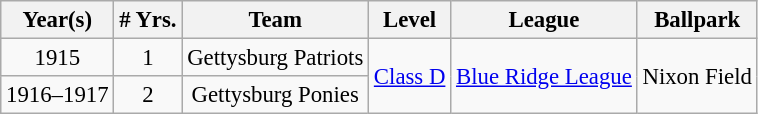<table class="wikitable" style="text-align:center; font-size: 95%;">
<tr>
<th>Year(s)</th>
<th># Yrs.</th>
<th>Team</th>
<th>Level</th>
<th>League</th>
<th>Ballpark</th>
</tr>
<tr>
<td>1915</td>
<td>1</td>
<td>Gettysburg Patriots</td>
<td rowspan=2><a href='#'>Class D</a></td>
<td rowspan=2><a href='#'>Blue Ridge League</a></td>
<td rowspan=2>Nixon Field</td>
</tr>
<tr>
<td>1916–1917</td>
<td>2</td>
<td>Gettysburg Ponies</td>
</tr>
</table>
